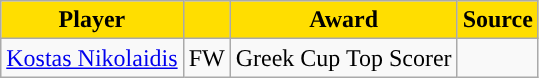<table class="wikitable">
<tr>
<th style="background:#FFDE00">Player</th>
<th style="background:#FFDE00"></th>
<th style="background:#FFDE00">Award</th>
<th style="background:#FFDE00">Source</th>
</tr>
<tr>
<td> <a href='#'>Kostas Nikolaidis</a></td>
<td align="center">FW</td>
<td align="center">Greek Cup Top Scorer</td>
<td align="center"></td>
</tr>
</table>
